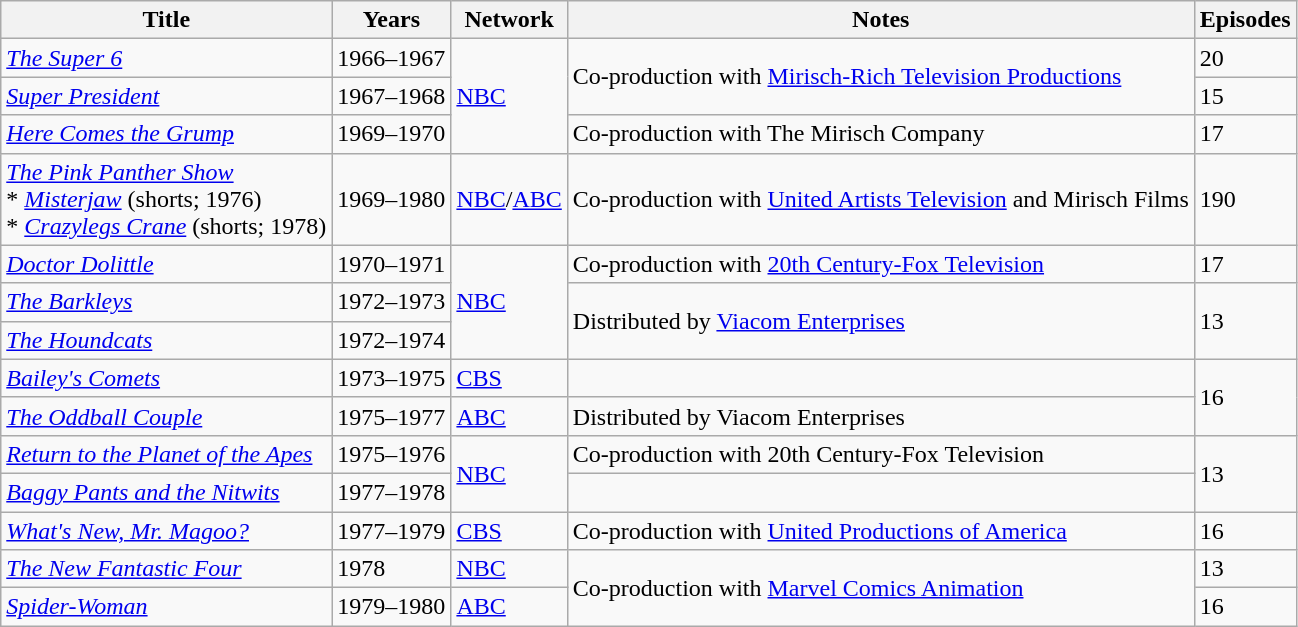<table class="wikitable sortable">
<tr>
<th>Title</th>
<th>Years</th>
<th>Network</th>
<th>Notes</th>
<th>Episodes</th>
</tr>
<tr>
<td><em><a href='#'>The Super 6</a></em></td>
<td>1966–1967</td>
<td rowspan="3"><a href='#'>NBC</a></td>
<td rowspan="2">Co-production with <a href='#'>Mirisch-Rich Television Productions</a></td>
<td>20</td>
</tr>
<tr>
<td><em><a href='#'>Super President</a></em></td>
<td>1967–1968</td>
<td>15</td>
</tr>
<tr>
<td><em><a href='#'>Here Comes the Grump</a></em></td>
<td>1969–1970</td>
<td>Co-production with The Mirisch Company</td>
<td>17</td>
</tr>
<tr>
<td><em><a href='#'>The Pink Panther Show</a></em><br>* <em><a href='#'>Misterjaw</a></em> (shorts; 1976)<br>* <em><a href='#'>Crazylegs Crane</a></em> (shorts; 1978)</td>
<td>1969–1980</td>
<td><a href='#'>NBC</a>/<a href='#'>ABC</a></td>
<td>Co-production with <a href='#'>United Artists Television</a> and Mirisch Films</td>
<td>190</td>
</tr>
<tr>
<td><em><a href='#'>Doctor Dolittle</a></em></td>
<td>1970–1971</td>
<td rowspan="3"><a href='#'>NBC</a></td>
<td>Co-production with <a href='#'>20th Century-Fox Television</a></td>
<td>17</td>
</tr>
<tr>
<td><em><a href='#'>The Barkleys</a></em></td>
<td>1972–1973</td>
<td rowspan="2">Distributed by <a href='#'>Viacom Enterprises</a></td>
<td rowspan="2">13</td>
</tr>
<tr>
<td><em><a href='#'>The Houndcats</a></em></td>
<td>1972–1974</td>
</tr>
<tr>
<td><em><a href='#'>Bailey's Comets</a></em></td>
<td>1973–1975</td>
<td><a href='#'>CBS</a></td>
<td></td>
<td rowspan="2">16</td>
</tr>
<tr>
<td><em><a href='#'>The Oddball Couple</a></em></td>
<td>1975–1977</td>
<td><a href='#'>ABC</a></td>
<td>Distributed by Viacom Enterprises</td>
</tr>
<tr>
<td><em><a href='#'>Return to the Planet of the Apes</a></em></td>
<td>1975–1976</td>
<td rowspan="2"><a href='#'>NBC</a></td>
<td>Co-production with 20th Century-Fox Television</td>
<td rowspan="2">13</td>
</tr>
<tr>
<td><em><a href='#'>Baggy Pants and the Nitwits</a></em></td>
<td>1977–1978</td>
<td></td>
</tr>
<tr>
<td><em><a href='#'>What's New, Mr. Magoo?</a></em></td>
<td>1977–1979</td>
<td><a href='#'>CBS</a></td>
<td>Co-production with <a href='#'>United Productions of America</a></td>
<td>16</td>
</tr>
<tr>
<td><em><a href='#'>The New Fantastic Four</a></em></td>
<td>1978</td>
<td><a href='#'>NBC</a></td>
<td rowspan="2">Co-production with <a href='#'>Marvel Comics Animation</a></td>
<td>13</td>
</tr>
<tr>
<td><em><a href='#'>Spider-Woman</a></em></td>
<td>1979–1980</td>
<td><a href='#'>ABC</a></td>
<td>16</td>
</tr>
</table>
